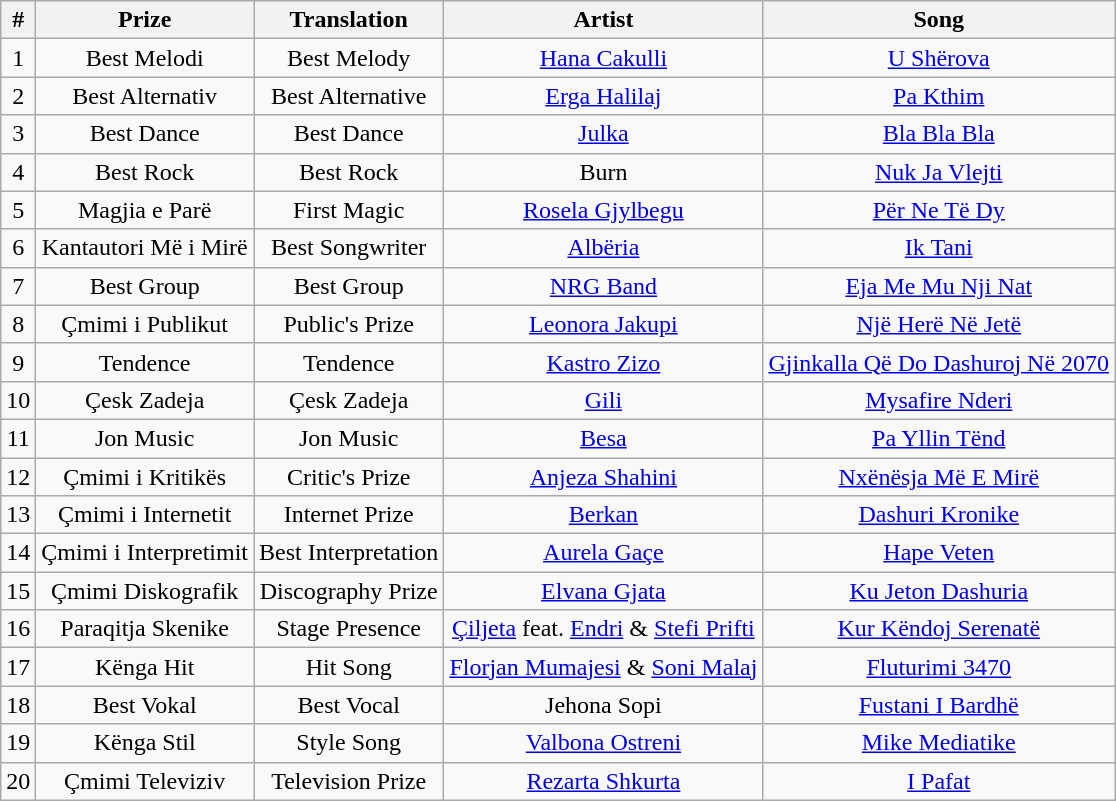<table class="wikitable sortable" style="text-align: center;">
<tr>
<th>#</th>
<th>Prize</th>
<th>Translation</th>
<th>Artist</th>
<th>Song</th>
</tr>
<tr>
<td>1</td>
<td>Best Melodi</td>
<td>Best Melody</td>
<td><a href='#'>Hana Cakulli</a></td>
<td><a href='#'>U Shërova</a></td>
</tr>
<tr>
<td>2</td>
<td>Best Alternativ</td>
<td>Best Alternative</td>
<td><a href='#'>Erga Halilaj</a></td>
<td><a href='#'>Pa Kthim</a></td>
</tr>
<tr>
<td>3</td>
<td>Best Dance</td>
<td>Best Dance</td>
<td><a href='#'>Julka</a></td>
<td><a href='#'>Bla Bla Bla</a></td>
</tr>
<tr>
<td>4</td>
<td>Best Rock</td>
<td>Best Rock</td>
<td>Burn</td>
<td><a href='#'>Nuk Ja Vlejti</a></td>
</tr>
<tr>
<td>5</td>
<td>Magjia e Parë</td>
<td>First Magic</td>
<td><a href='#'>Rosela Gjylbegu</a></td>
<td><a href='#'>Për Ne Të Dy</a></td>
</tr>
<tr>
<td>6</td>
<td>Kantautori Më i Mirë</td>
<td>Best Songwriter</td>
<td><a href='#'>Albëria</a></td>
<td><a href='#'>Ik Tani</a></td>
</tr>
<tr>
<td>7</td>
<td>Best Group</td>
<td>Best Group</td>
<td><a href='#'>NRG Band</a></td>
<td><a href='#'>Eja Me Mu Nji Nat</a></td>
</tr>
<tr>
<td>8</td>
<td>Çmimi i Publikut</td>
<td>Public's Prize</td>
<td><a href='#'>Leonora Jakupi</a></td>
<td><a href='#'>Një Herë Në Jetë</a></td>
</tr>
<tr>
<td>9</td>
<td>Tendence</td>
<td>Tendence</td>
<td><a href='#'>Kastro Zizo</a></td>
<td><a href='#'>Gjinkalla Që Do Dashuroj Në 2070</a></td>
</tr>
<tr>
<td>10</td>
<td>Çesk Zadeja</td>
<td>Çesk Zadeja</td>
<td><a href='#'>Gili</a></td>
<td><a href='#'>Mysafire Nderi</a></td>
</tr>
<tr>
<td>11</td>
<td>Jon Music</td>
<td>Jon Music</td>
<td><a href='#'>Besa</a></td>
<td><a href='#'>Pa Yllin Tënd</a></td>
</tr>
<tr>
<td>12</td>
<td>Çmimi i Kritikës</td>
<td>Critic's Prize</td>
<td><a href='#'>Anjeza Shahini</a></td>
<td><a href='#'>Nxënësja Më E Mirë</a></td>
</tr>
<tr>
<td>13</td>
<td>Çmimi i Internetit</td>
<td>Internet Prize</td>
<td><a href='#'>Berkan</a></td>
<td><a href='#'>Dashuri Kronike</a></td>
</tr>
<tr>
<td>14</td>
<td>Çmimi i Interpretimit</td>
<td>Best Interpretation</td>
<td><a href='#'>Aurela Gaçe</a></td>
<td><a href='#'>Hape Veten</a></td>
</tr>
<tr>
<td>15</td>
<td>Çmimi Diskografik</td>
<td>Discography Prize</td>
<td><a href='#'>Elvana Gjata</a></td>
<td><a href='#'>Ku Jeton Dashuria</a></td>
</tr>
<tr>
<td>16</td>
<td>Paraqitja Skenike</td>
<td>Stage Presence</td>
<td><a href='#'>Çiljeta</a> feat. <a href='#'>Endri</a> & <a href='#'>Stefi Prifti</a></td>
<td><a href='#'>Kur Këndoj Serenatë</a></td>
</tr>
<tr>
<td>17</td>
<td>Kënga Hit</td>
<td>Hit Song</td>
<td><a href='#'>Florjan Mumajesi</a> & <a href='#'>Soni Malaj</a></td>
<td><a href='#'>Fluturimi 3470</a></td>
</tr>
<tr>
<td>18</td>
<td>Best Vokal</td>
<td>Best Vocal</td>
<td>Jehona Sopi</td>
<td><a href='#'>Fustani I Bardhë</a></td>
</tr>
<tr>
<td>19</td>
<td>Kënga Stil</td>
<td>Style Song</td>
<td><a href='#'>Valbona Ostreni</a></td>
<td><a href='#'>Mike Mediatike</a></td>
</tr>
<tr>
<td>20</td>
<td>Çmimi Televiziv</td>
<td>Television Prize</td>
<td><a href='#'>Rezarta Shkurta</a></td>
<td><a href='#'>I Pafat</a></td>
</tr>
</table>
